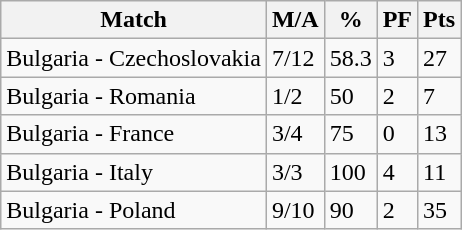<table class="wikitable">
<tr>
<th>Match</th>
<th>M/A</th>
<th>%</th>
<th>PF</th>
<th>Pts</th>
</tr>
<tr>
<td> Bulgaria -  Czechoslovakia</td>
<td>7/12</td>
<td>58.3</td>
<td>3</td>
<td>27</td>
</tr>
<tr>
<td> Bulgaria -  Romania</td>
<td>1/2</td>
<td>50</td>
<td>2</td>
<td>7</td>
</tr>
<tr>
<td> Bulgaria -  France</td>
<td>3/4</td>
<td>75</td>
<td>0</td>
<td>13</td>
</tr>
<tr>
<td> Bulgaria -  Italy</td>
<td>3/3</td>
<td>100</td>
<td>4</td>
<td>11</td>
</tr>
<tr>
<td> Bulgaria -  Poland</td>
<td>9/10</td>
<td>90</td>
<td>2</td>
<td>35</td>
</tr>
</table>
